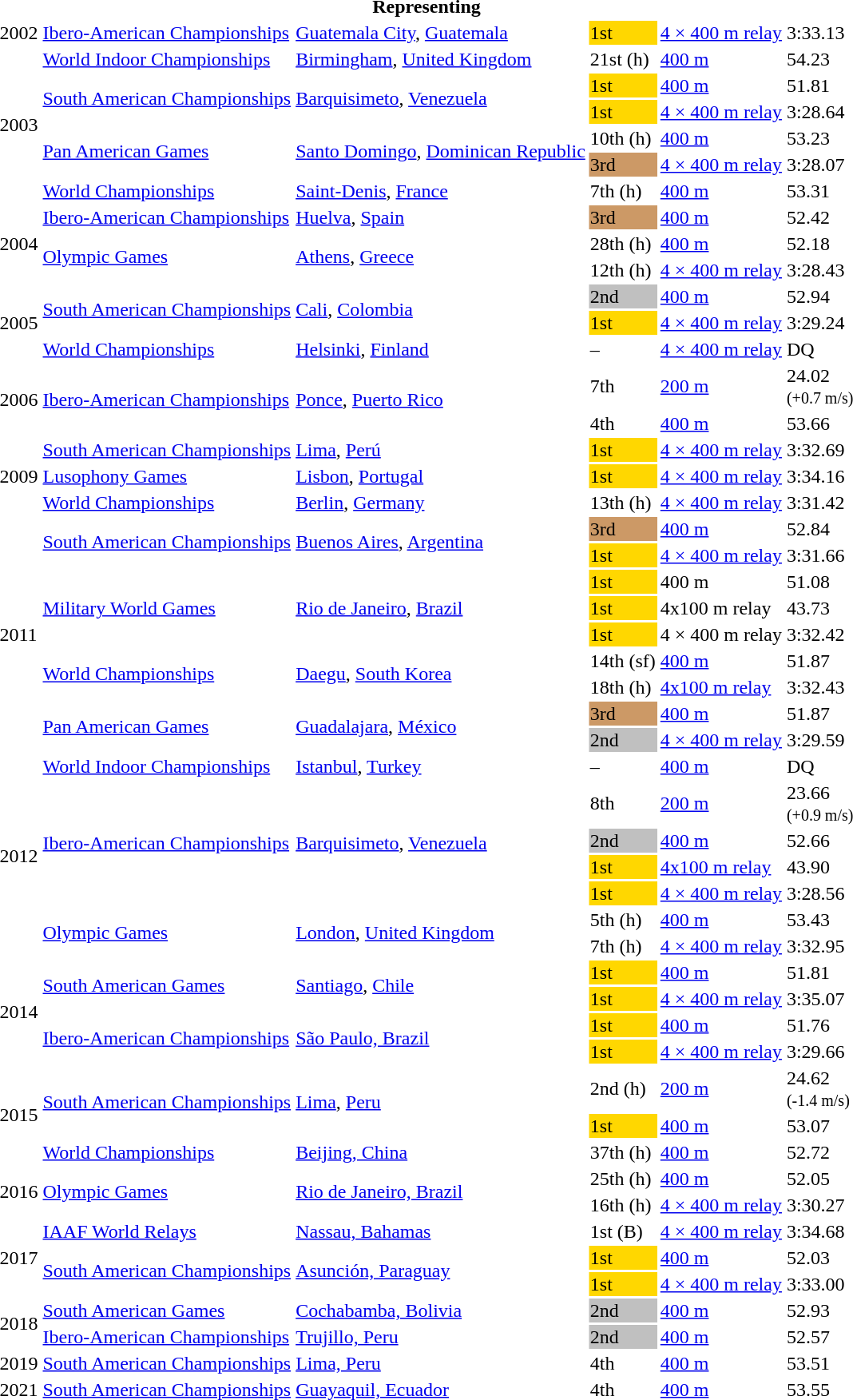<table>
<tr>
<th colspan="6">Representing </th>
</tr>
<tr>
<td>2002</td>
<td><a href='#'>Ibero-American Championships</a></td>
<td><a href='#'>Guatemala City</a>, <a href='#'>Guatemala</a></td>
<td bgcolor=gold>1st</td>
<td><a href='#'>4 × 400 m relay</a></td>
<td>3:33.13</td>
</tr>
<tr>
<td rowspan=6>2003</td>
<td><a href='#'>World Indoor Championships</a></td>
<td><a href='#'>Birmingham</a>, <a href='#'>United Kingdom</a></td>
<td>21st (h)</td>
<td><a href='#'>400 m</a></td>
<td>54.23</td>
</tr>
<tr>
<td rowspan=2><a href='#'>South American Championships</a></td>
<td rowspan=2><a href='#'>Barquisimeto</a>, <a href='#'>Venezuela</a></td>
<td bgcolor=gold>1st</td>
<td><a href='#'>400 m</a></td>
<td>51.81</td>
</tr>
<tr>
<td bgcolor=gold>1st</td>
<td><a href='#'>4 × 400 m relay</a></td>
<td>3:28.64</td>
</tr>
<tr>
<td rowspan=2><a href='#'>Pan American Games</a></td>
<td rowspan=2><a href='#'>Santo Domingo</a>, <a href='#'>Dominican Republic</a></td>
<td>10th (h)</td>
<td><a href='#'>400 m</a></td>
<td>53.23</td>
</tr>
<tr>
<td bgcolor="cc9966">3rd</td>
<td><a href='#'>4 × 400 m relay</a></td>
<td>3:28.07</td>
</tr>
<tr>
<td><a href='#'>World Championships</a></td>
<td><a href='#'>Saint-Denis</a>, <a href='#'>France</a></td>
<td>7th (h)</td>
<td><a href='#'>400 m</a></td>
<td>53.31</td>
</tr>
<tr>
<td rowspan=3>2004</td>
<td><a href='#'>Ibero-American Championships</a></td>
<td><a href='#'>Huelva</a>, <a href='#'>Spain</a></td>
<td bgcolor="cc9966">3rd</td>
<td><a href='#'>400 m</a></td>
<td>52.42</td>
</tr>
<tr>
<td rowspan=2><a href='#'>Olympic Games</a></td>
<td rowspan=2><a href='#'>Athens</a>, <a href='#'>Greece</a></td>
<td>28th (h)</td>
<td><a href='#'>400 m</a></td>
<td>52.18</td>
</tr>
<tr>
<td>12th (h)</td>
<td><a href='#'>4 × 400 m relay</a></td>
<td>3:28.43</td>
</tr>
<tr>
<td rowspan=3>2005</td>
<td rowspan=2><a href='#'>South American Championships</a></td>
<td rowspan=2><a href='#'>Cali</a>, <a href='#'>Colombia</a></td>
<td bgcolor=silver>2nd</td>
<td><a href='#'>400 m</a></td>
<td>52.94</td>
</tr>
<tr>
<td bgcolor=gold>1st</td>
<td><a href='#'>4 × 400 m relay</a></td>
<td>3:29.24</td>
</tr>
<tr>
<td><a href='#'>World Championships</a></td>
<td><a href='#'>Helsinki</a>, <a href='#'>Finland</a></td>
<td>–</td>
<td><a href='#'>4 × 400 m relay</a></td>
<td>DQ</td>
</tr>
<tr>
<td rowspan=2>2006</td>
<td rowspan=2><a href='#'>Ibero-American Championships</a></td>
<td rowspan=2><a href='#'>Ponce</a>, <a href='#'>Puerto Rico</a></td>
<td>7th</td>
<td><a href='#'>200 m</a></td>
<td>24.02<br><small>(+0.7 m/s)</small></td>
</tr>
<tr>
<td>4th</td>
<td><a href='#'>400 m</a></td>
<td>53.66</td>
</tr>
<tr>
<td rowspan=3>2009</td>
<td><a href='#'>South American Championships</a></td>
<td><a href='#'>Lima</a>, <a href='#'>Perú</a></td>
<td bgcolor=gold>1st</td>
<td><a href='#'>4 × 400 m relay</a></td>
<td>3:32.69</td>
</tr>
<tr>
<td><a href='#'>Lusophony Games</a></td>
<td><a href='#'>Lisbon</a>, <a href='#'>Portugal</a></td>
<td bgcolor=gold>1st</td>
<td><a href='#'>4 × 400 m relay</a></td>
<td>3:34.16</td>
</tr>
<tr>
<td><a href='#'>World Championships</a></td>
<td><a href='#'>Berlin</a>, <a href='#'>Germany</a></td>
<td>13th (h)</td>
<td><a href='#'>4 × 400 m relay</a></td>
<td>3:31.42</td>
</tr>
<tr>
<td rowspan=9>2011</td>
<td rowspan=2><a href='#'>South American Championships</a></td>
<td rowspan=2><a href='#'>Buenos Aires</a>, <a href='#'>Argentina</a></td>
<td bgcolor="cc9966">3rd</td>
<td><a href='#'>400 m</a></td>
<td>52.84</td>
</tr>
<tr>
<td bgcolor=gold>1st</td>
<td><a href='#'>4 × 400 m relay</a></td>
<td>3:31.66</td>
</tr>
<tr>
<td rowspan=3><a href='#'>Military World Games</a></td>
<td rowspan=3><a href='#'>Rio de Janeiro</a>, <a href='#'>Brazil</a></td>
<td bgcolor=gold>1st</td>
<td>400 m</td>
<td>51.08</td>
</tr>
<tr>
<td bgcolor=gold>1st</td>
<td>4x100 m relay</td>
<td>43.73</td>
</tr>
<tr>
<td bgcolor=gold>1st</td>
<td>4 × 400 m relay</td>
<td>3:32.42</td>
</tr>
<tr>
<td rowspan=2><a href='#'>World Championships</a></td>
<td rowspan=2><a href='#'>Daegu</a>, <a href='#'>South Korea</a></td>
<td>14th (sf)</td>
<td><a href='#'>400 m</a></td>
<td>51.87</td>
</tr>
<tr>
<td>18th (h)</td>
<td><a href='#'>4x100 m relay</a></td>
<td>3:32.43</td>
</tr>
<tr>
<td rowspan=2><a href='#'>Pan American Games</a></td>
<td rowspan=2><a href='#'>Guadalajara</a>, <a href='#'>México</a></td>
<td bgcolor="cc9966">3rd</td>
<td><a href='#'>400 m</a></td>
<td>51.87</td>
</tr>
<tr>
<td bgcolor=silver>2nd</td>
<td><a href='#'>4 × 400 m relay</a></td>
<td>3:29.59</td>
</tr>
<tr>
<td rowspan=7>2012</td>
<td><a href='#'>World Indoor Championships</a></td>
<td><a href='#'>Istanbul</a>, <a href='#'>Turkey</a></td>
<td>–</td>
<td><a href='#'>400 m</a></td>
<td>DQ</td>
</tr>
<tr>
<td rowspan=4><a href='#'>Ibero-American Championships</a></td>
<td rowspan=4><a href='#'>Barquisimeto</a>, <a href='#'>Venezuela</a></td>
<td>8th</td>
<td><a href='#'>200 m</a></td>
<td>23.66<br><small>(+0.9 m/s)</small></td>
</tr>
<tr>
<td bgcolor=silver>2nd</td>
<td><a href='#'>400 m</a></td>
<td>52.66</td>
</tr>
<tr>
<td bgcolor=gold>1st</td>
<td><a href='#'>4x100 m relay</a></td>
<td>43.90</td>
</tr>
<tr>
<td bgcolor=gold>1st</td>
<td><a href='#'>4 × 400 m relay</a></td>
<td>3:28.56</td>
</tr>
<tr>
<td rowspan=2><a href='#'>Olympic Games</a></td>
<td rowspan=2><a href='#'>London</a>, <a href='#'>United Kingdom</a></td>
<td>5th (h)</td>
<td><a href='#'>400 m</a></td>
<td>53.43</td>
</tr>
<tr>
<td>7th (h)</td>
<td><a href='#'>4 × 400 m relay</a></td>
<td>3:32.95</td>
</tr>
<tr>
<td rowspan=4>2014</td>
<td rowspan=2><a href='#'>South American Games</a></td>
<td rowspan=2><a href='#'>Santiago</a>, <a href='#'>Chile</a></td>
<td bgcolor=gold>1st</td>
<td><a href='#'>400 m</a></td>
<td>51.81</td>
</tr>
<tr>
<td bgcolor=gold>1st</td>
<td><a href='#'>4 × 400 m relay</a></td>
<td>3:35.07</td>
</tr>
<tr>
<td rowspan=2><a href='#'>Ibero-American Championships</a></td>
<td rowspan=2><a href='#'>São Paulo, Brazil</a></td>
<td bgcolor=gold>1st</td>
<td><a href='#'>400 m</a></td>
<td>51.76</td>
</tr>
<tr>
<td bgcolor=gold>1st</td>
<td><a href='#'>4 × 400 m relay</a></td>
<td>3:29.66</td>
</tr>
<tr>
<td rowspan=3>2015</td>
<td rowspan=2><a href='#'>South American Championships</a></td>
<td rowspan=2><a href='#'>Lima</a>, <a href='#'>Peru</a></td>
<td>2nd (h)</td>
<td><a href='#'>200 m</a></td>
<td>24.62<br><small>(-1.4 m/s)</small></td>
</tr>
<tr>
<td bgcolor=gold>1st</td>
<td><a href='#'>400 m</a></td>
<td>53.07</td>
</tr>
<tr>
<td><a href='#'>World Championships</a></td>
<td><a href='#'>Beijing, China</a></td>
<td>37th (h)</td>
<td><a href='#'>400 m</a></td>
<td>52.72</td>
</tr>
<tr>
<td rowspan=2>2016</td>
<td rowspan=2><a href='#'>Olympic Games</a></td>
<td rowspan=2><a href='#'>Rio de Janeiro, Brazil</a></td>
<td>25th (h)</td>
<td><a href='#'>400 m</a></td>
<td>52.05</td>
</tr>
<tr>
<td>16th (h)</td>
<td><a href='#'>4 × 400 m relay</a></td>
<td>3:30.27</td>
</tr>
<tr>
<td rowspan=3>2017</td>
<td><a href='#'>IAAF World Relays</a></td>
<td><a href='#'>Nassau, Bahamas</a></td>
<td>1st (B)</td>
<td><a href='#'>4 × 400 m relay</a></td>
<td>3:34.68</td>
</tr>
<tr>
<td rowspan=2><a href='#'>South American Championships</a></td>
<td rowspan=2><a href='#'>Asunción, Paraguay</a></td>
<td bgcolor=gold>1st</td>
<td><a href='#'>400 m</a></td>
<td>52.03</td>
</tr>
<tr>
<td bgcolor=gold>1st</td>
<td><a href='#'>4 × 400 m relay</a></td>
<td>3:33.00</td>
</tr>
<tr>
<td rowspan=2>2018</td>
<td><a href='#'>South American Games</a></td>
<td><a href='#'>Cochabamba, Bolivia</a></td>
<td bgcolor=silver>2nd</td>
<td><a href='#'>400 m</a></td>
<td>52.93</td>
</tr>
<tr>
<td><a href='#'>Ibero-American Championships</a></td>
<td><a href='#'>Trujillo, Peru</a></td>
<td bgcolor=silver>2nd</td>
<td><a href='#'>400 m</a></td>
<td>52.57</td>
</tr>
<tr>
<td>2019</td>
<td><a href='#'>South American Championships</a></td>
<td><a href='#'>Lima, Peru</a></td>
<td>4th</td>
<td><a href='#'>400 m</a></td>
<td>53.51</td>
</tr>
<tr>
<td>2021</td>
<td><a href='#'>South American Championships</a></td>
<td><a href='#'>Guayaquil, Ecuador</a></td>
<td>4th</td>
<td><a href='#'>400 m</a></td>
<td>53.55</td>
</tr>
</table>
